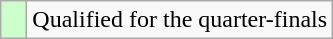<table class="wikitable">
<tr>
<td width=10px bgcolor="#ccffcc"></td>
<td>Qualified for the quarter-finals</td>
</tr>
</table>
